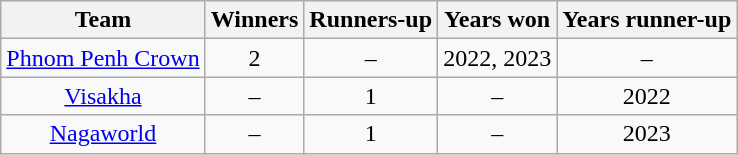<table class="wikitable sortable" style="text-align:center">
<tr>
<th>Team</th>
<th>Winners</th>
<th>Runners-up</th>
<th>Years won</th>
<th>Years runner-up</th>
</tr>
<tr>
<td><a href='#'>Phnom Penh Crown</a></td>
<td>2</td>
<td>–</td>
<td>2022, 2023</td>
<td>–</td>
</tr>
<tr>
<td><a href='#'>Visakha</a></td>
<td>–</td>
<td>1</td>
<td>–</td>
<td>2022</td>
</tr>
<tr>
<td><a href='#'>Nagaworld</a></td>
<td>–</td>
<td>1</td>
<td>–</td>
<td>2023</td>
</tr>
</table>
